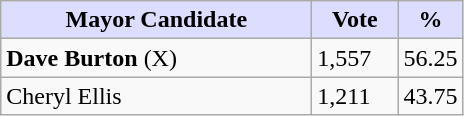<table class="wikitable">
<tr>
<th style="background:#ddf; width:200px;">Mayor Candidate</th>
<th style="background:#ddf; width:50px;">Vote</th>
<th style="background:#ddf; width:30px;">%</th>
</tr>
<tr>
<td><strong>Dave Burton</strong> (X)</td>
<td>1,557</td>
<td>56.25</td>
</tr>
<tr>
<td>Cheryl Ellis</td>
<td>1,211</td>
<td>43.75</td>
</tr>
</table>
